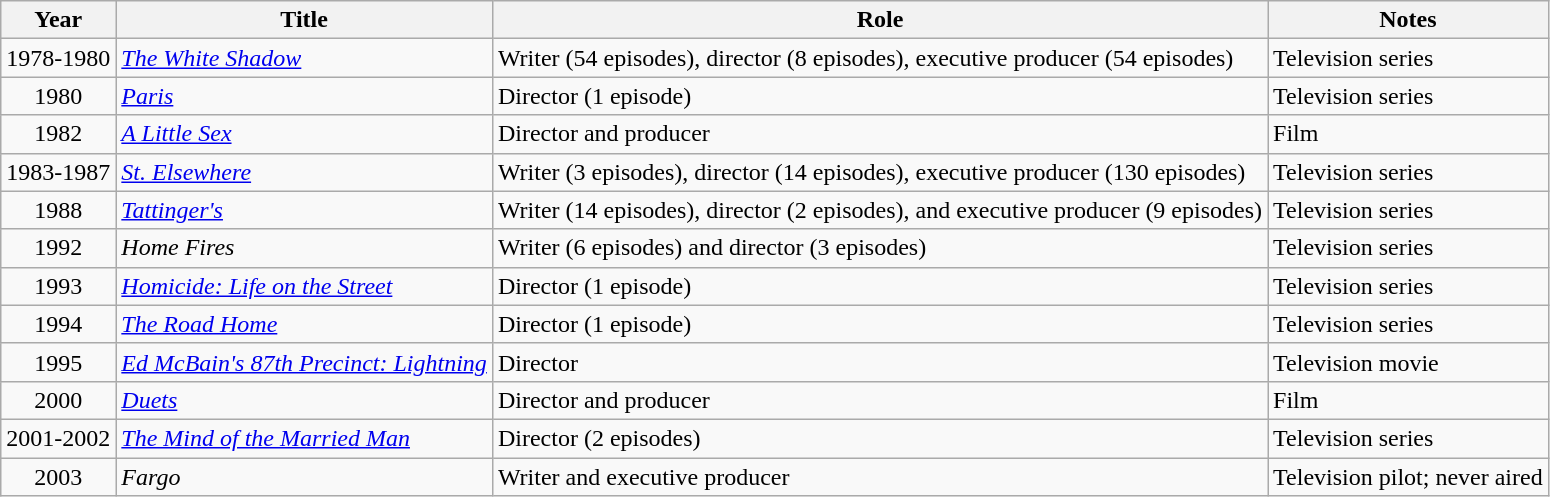<table class="wikitable sortable">
<tr>
<th>Year</th>
<th>Title</th>
<th>Role</th>
<th class="unsortable">Notes</th>
</tr>
<tr>
<td style="text-align:center;">1978-1980</td>
<td><em><a href='#'>The White Shadow</a></em></td>
<td>Writer (54 episodes), director (8 episodes), executive producer (54 episodes)</td>
<td>Television series</td>
</tr>
<tr>
<td style="text-align:center;">1980</td>
<td><em><a href='#'>Paris</a></em></td>
<td>Director (1 episode)</td>
<td>Television series</td>
</tr>
<tr>
<td style="text-align:center;">1982</td>
<td><em><a href='#'>A Little Sex</a></em></td>
<td>Director and producer</td>
<td>Film</td>
</tr>
<tr>
<td style="text-align:center;">1983-1987</td>
<td><em><a href='#'>St. Elsewhere</a></em></td>
<td>Writer (3 episodes), director (14 episodes), executive producer (130 episodes)</td>
<td>Television series</td>
</tr>
<tr>
<td style="text-align:center;">1988</td>
<td><em><a href='#'>Tattinger's</a></em></td>
<td>Writer (14 episodes), director (2 episodes), and executive producer (9 episodes)</td>
<td>Television series</td>
</tr>
<tr>
<td style="text-align:center;">1992</td>
<td><em>Home Fires</em></td>
<td>Writer (6 episodes) and director (3 episodes)</td>
<td>Television series</td>
</tr>
<tr>
<td style="text-align:center;">1993</td>
<td><em><a href='#'>Homicide: Life on the Street</a></em></td>
<td>Director (1 episode)</td>
<td>Television series</td>
</tr>
<tr>
<td style="text-align:center;">1994</td>
<td><em><a href='#'>The Road Home</a></em></td>
<td>Director (1 episode)</td>
<td>Television series</td>
</tr>
<tr>
<td style="text-align:center;">1995</td>
<td><em><a href='#'>Ed McBain's 87th Precinct: Lightning</a></em></td>
<td>Director</td>
<td>Television movie</td>
</tr>
<tr>
<td style="text-align:center;">2000</td>
<td><em><a href='#'>Duets</a></em></td>
<td>Director and producer</td>
<td>Film</td>
</tr>
<tr>
<td style="text-align:center;">2001-2002</td>
<td><em><a href='#'>The Mind of the Married Man</a></em></td>
<td>Director (2 episodes)</td>
<td>Television series</td>
</tr>
<tr>
<td style="text-align:center;">2003</td>
<td><em>Fargo</em></td>
<td>Writer  and executive producer</td>
<td>Television pilot; never aired</td>
</tr>
</table>
